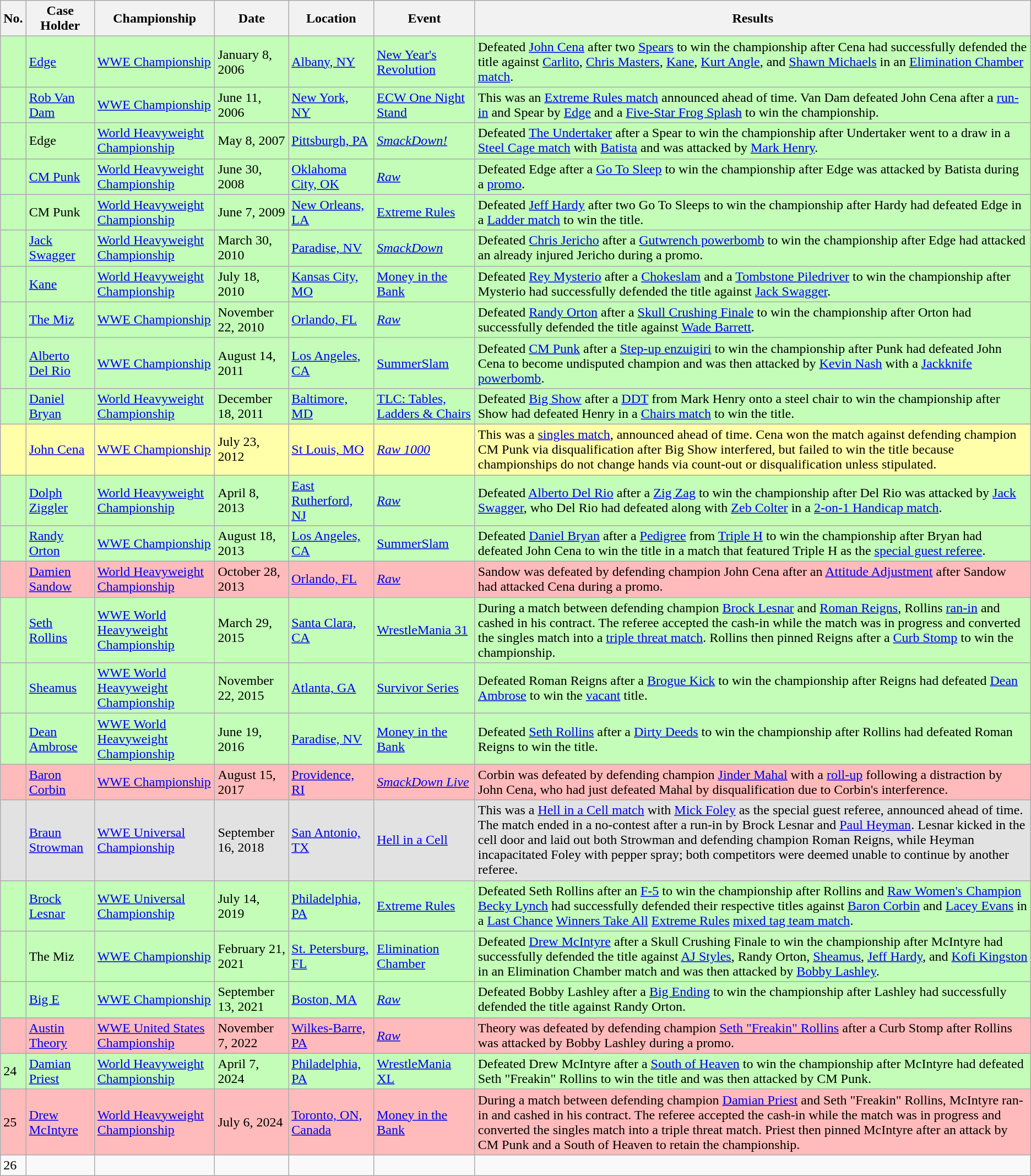<table class="wikitable plainrowheaders sortable">
<tr>
<th scope=col>No.</th>
<th scope=col>Case Holder</th>
<th scope=col>Championship</th>
<th scope=col>Date</th>
<th scope=col>Location</th>
<th scope=col>Event</th>
<th scope=col>Results</th>
</tr>
<tr align= bgcolor=#ccffcc style="background:#c3fdb8;">
<td></td>
<td><a href='#'>Edge</a></td>
<td><a href='#'>WWE Championship</a></td>
<td>January 8, 2006</td>
<td><a href='#'>Albany, NY</a></td>
<td><a href='#'>New Year's Revolution</a></td>
<td>Defeated <a href='#'>John Cena</a> after two <a href='#'>Spears</a> to win the championship after Cena had successfully defended the title against <a href='#'>Carlito</a>, <a href='#'>Chris Masters</a>, <a href='#'>Kane</a>, <a href='#'>Kurt Angle</a>, and <a href='#'>Shawn Michaels</a> in an <a href='#'>Elimination Chamber match</a>.</td>
</tr>
<tr align=bgcolor=#ccffcc style="background:#c3fdb8;">
<td></td>
<td><a href='#'>Rob Van Dam</a></td>
<td><a href='#'>WWE Championship</a></td>
<td>June 11, 2006</td>
<td><a href='#'>New York, NY</a></td>
<td><a href='#'>ECW One Night Stand</a></td>
<td>This was an <a href='#'>Extreme Rules match</a> announced ahead of time. Van Dam defeated John Cena after a <a href='#'>run-in</a> and Spear by <a href='#'>Edge</a> and a <a href='#'>Five-Star Frog Splash</a> to win the championship.</td>
</tr>
<tr align=bgcolor=#ccffcc style="background:#c3fdb8;">
<td></td>
<td>Edge</td>
<td><a href='#'>World Heavyweight Championship</a></td>
<td>May 8, 2007<br></td>
<td><a href='#'>Pittsburgh, PA</a></td>
<td><em><a href='#'>SmackDown!</a></em></td>
<td>Defeated <a href='#'>The Undertaker</a> after a Spear to win the championship after Undertaker went to a draw in a <a href='#'>Steel Cage match</a> with <a href='#'>Batista</a> and was attacked by <a href='#'>Mark Henry</a>.</td>
</tr>
<tr align=bgcolor=#ccffcc style="background:#c3fdb8;">
<td></td>
<td><a href='#'>CM Punk</a></td>
<td><a href='#'>World Heavyweight Championship</a></td>
<td>June 30, 2008</td>
<td><a href='#'>Oklahoma City, OK</a></td>
<td><em><a href='#'>Raw</a></em></td>
<td>Defeated Edge after a <a href='#'>Go To Sleep</a> to win the championship after Edge was attacked by Batista during a <a href='#'>promo</a>.</td>
</tr>
<tr align=bgcolor=#ccffcc style="background:#c3fdb8;">
<td></td>
<td>CM Punk</td>
<td><a href='#'>World Heavyweight Championship</a></td>
<td>June 7, 2009</td>
<td><a href='#'>New Orleans, LA</a></td>
<td><a href='#'>Extreme Rules</a></td>
<td>Defeated <a href='#'>Jeff Hardy</a> after two Go To Sleeps to win the championship after Hardy had defeated Edge in a <a href='#'>Ladder match</a> to win the title.</td>
</tr>
<tr align= bgcolor=#ccffcc style="background:#c3fdb8;">
<td></td>
<td><a href='#'>Jack Swagger</a></td>
<td><a href='#'>World Heavyweight Championship</a></td>
<td>March 30, 2010<br></td>
<td><a href='#'>Paradise, NV</a></td>
<td><em><a href='#'>SmackDown</a></em></td>
<td>Defeated <a href='#'>Chris Jericho</a> after a <a href='#'>Gutwrench powerbomb</a> to win the championship after Edge had attacked an already injured Jericho during a promo.</td>
</tr>
<tr align= bgcolor=#ccffcc style="background:#c3fdb8;">
<td></td>
<td><a href='#'>Kane</a></td>
<td><a href='#'>World Heavyweight Championship</a></td>
<td>July 18, 2010</td>
<td><a href='#'>Kansas City, MO</a></td>
<td><a href='#'>Money in the Bank</a></td>
<td>Defeated <a href='#'>Rey Mysterio</a> after a <a href='#'>Chokeslam</a> and a <a href='#'>Tombstone Piledriver</a> to win the championship after Mysterio had successfully defended the title against <a href='#'>Jack Swagger</a>.</td>
</tr>
<tr align= bgcolor=#ccffcc style="background:#c3fdb8;">
<td></td>
<td><a href='#'>The Miz</a></td>
<td><a href='#'>WWE Championship</a></td>
<td>November 22, 2010</td>
<td><a href='#'>Orlando, FL</a></td>
<td><em><a href='#'>Raw</a></em></td>
<td>Defeated <a href='#'>Randy Orton</a> after a <a href='#'>Skull Crushing Finale</a> to win the championship after Orton had successfully defended the title against <a href='#'>Wade Barrett</a>.</td>
</tr>
<tr align=bgcolor=#ccffcc style="background:#c3fdb8;">
<td></td>
<td><a href='#'>Alberto Del Rio</a></td>
<td><a href='#'>WWE Championship</a></td>
<td>August 14, 2011</td>
<td><a href='#'>Los Angeles, CA</a></td>
<td><a href='#'>SummerSlam</a></td>
<td>Defeated <a href='#'>CM Punk</a> after a <a href='#'>Step-up enzuigiri</a> to win the championship after Punk had defeated John Cena to become undisputed champion and was then attacked by <a href='#'>Kevin Nash</a> with a <a href='#'>Jackknife powerbomb</a>.</td>
</tr>
<tr align=bgcolor=#ccffcc style="background:#c3fdb8;">
<td></td>
<td><a href='#'>Daniel Bryan</a></td>
<td><a href='#'>World Heavyweight Championship</a></td>
<td>December 18, 2011</td>
<td><a href='#'>Baltimore, MD</a></td>
<td><a href='#'>TLC: Tables, Ladders & Chairs</a></td>
<td>Defeated <a href='#'>Big Show</a> after a <a href='#'>DDT</a> from Mark Henry onto a steel chair to win the championship after Show had defeated Henry in a <a href='#'>Chairs match</a> to win the title.</td>
</tr>
<tr align= bgcolor=#fbb style="background:#ffa;">
<td></td>
<td><a href='#'>John Cena</a></td>
<td><a href='#'>WWE Championship</a></td>
<td>July 23, 2012</td>
<td><a href='#'>St Louis, MO</a></td>
<td><em><a href='#'>Raw 1000</a></em></td>
<td>This was a <a href='#'>singles match</a>, announced ahead of time. Cena won the match against defending champion CM Punk via disqualification after Big Show interfered, but failed to win the title because championships do not change hands via count-out or disqualification unless stipulated.</td>
</tr>
<tr align= bgcolor=#ccffcc style="background:#c3fdb8;">
<td></td>
<td><a href='#'>Dolph Ziggler</a></td>
<td><a href='#'>World Heavyweight Championship</a></td>
<td>April 8, 2013</td>
<td><a href='#'>East Rutherford, NJ</a></td>
<td><em><a href='#'>Raw</a></em></td>
<td>Defeated <a href='#'>Alberto Del Rio</a> after a <a href='#'>Zig Zag</a> to win the championship after Del Rio was attacked by <a href='#'>Jack Swagger</a>, who Del Rio had defeated along with <a href='#'>Zeb Colter</a> in a <a href='#'>2-on-1 Handicap match</a>.</td>
</tr>
<tr align= bgcolor=#ccffcc style="background:#c3fdb8;">
<td></td>
<td><a href='#'>Randy Orton</a></td>
<td><a href='#'>WWE Championship</a></td>
<td>August 18, 2013</td>
<td><a href='#'>Los Angeles, CA</a></td>
<td><a href='#'>SummerSlam</a></td>
<td>Defeated <a href='#'>Daniel Bryan</a> after a <a href='#'>Pedigree</a> from <a href='#'>Triple H</a> to win the championship after Bryan had defeated John Cena to win the title in a match that featured Triple H as the <a href='#'>special guest referee</a>.</td>
</tr>
<tr align=bgcolor=#fbb style="background:#fbb">
<td></td>
<td><a href='#'>Damien Sandow</a></td>
<td><a href='#'>World Heavyweight Championship</a></td>
<td>October 28, 2013</td>
<td><a href='#'>Orlando, FL</a></td>
<td><em><a href='#'>Raw</a></em></td>
<td>Sandow was defeated by defending champion John Cena after an <a href='#'>Attitude Adjustment</a> after Sandow had attacked Cena during a promo.</td>
</tr>
<tr align=bgcolor=#ccffcc style="background:#c3fdb8;">
<td></td>
<td><a href='#'>Seth Rollins</a></td>
<td><a href='#'>WWE World Heavyweight Championship</a></td>
<td>March 29, 2015</td>
<td><a href='#'>Santa Clara, CA</a></td>
<td><a href='#'>WrestleMania 31</a></td>
<td>During a match between defending champion <a href='#'>Brock Lesnar</a> and <a href='#'>Roman Reigns</a>, Rollins <a href='#'>ran-in</a> and cashed in his contract. The referee accepted the cash-in while the match was in progress and converted the singles match into a <a href='#'>triple threat match</a>. Rollins then pinned Reigns after a <a href='#'>Curb Stomp</a> to win the championship.</td>
</tr>
<tr align=bgcolor=#ccffcc style="background:#c3fdb8;">
<td></td>
<td><a href='#'>Sheamus</a></td>
<td><a href='#'>WWE World Heavyweight Championship</a></td>
<td>November 22, 2015</td>
<td><a href='#'>Atlanta, GA</a></td>
<td><a href='#'>Survivor Series</a></td>
<td>Defeated Roman Reigns after a <a href='#'>Brogue Kick</a> to win the championship after Reigns had defeated <a href='#'>Dean Ambrose</a> to win the <a href='#'>vacant</a> title.</td>
</tr>
<tr align=bgcolor=#ccffcc style="background:#c3fdb8;">
<td></td>
<td><a href='#'>Dean Ambrose</a></td>
<td><a href='#'>WWE World Heavyweight Championship</a></td>
<td>June 19, 2016</td>
<td><a href='#'>Paradise, NV</a></td>
<td><a href='#'>Money in the Bank</a></td>
<td>Defeated <a href='#'>Seth Rollins</a> after a <a href='#'>Dirty Deeds</a> to win the championship after Rollins had defeated Roman Reigns to win the title.</td>
</tr>
<tr align=bgcolor=#fbb style="background:#fbb">
<td></td>
<td><a href='#'>Baron Corbin</a></td>
<td><a href='#'>WWE Championship</a></td>
<td>August 15, 2017</td>
<td><a href='#'>Providence, RI</a></td>
<td><em><a href='#'>SmackDown Live</a></em></td>
<td>Corbin was defeated by defending champion <a href='#'>Jinder Mahal</a> with a <a href='#'>roll-up</a> following a distraction by John Cena, who had just defeated Mahal by disqualification due to Corbin's interference.</td>
</tr>
<tr align=bgcolor=#e2e2e2 style="background:#e2e2e2">
<td></td>
<td><a href='#'>Braun Strowman</a></td>
<td><a href='#'>WWE Universal Championship</a></td>
<td>September 16, 2018</td>
<td><a href='#'>San Antonio, TX</a></td>
<td><a href='#'>Hell in a Cell</a></td>
<td>This was a <a href='#'>Hell in a Cell match</a> with <a href='#'>Mick Foley</a> as the special guest referee, announced ahead of time. The match ended in a no-contest after a run-in by Brock Lesnar and <a href='#'>Paul Heyman</a>. Lesnar kicked in the cell door and laid out both Strowman and defending champion Roman Reigns, while Heyman incapacitated Foley with pepper spray; both competitors were deemed unable to continue by another referee.</td>
</tr>
<tr align= bgcolor=#ccffcc style="background:#c3fdb8;">
<td></td>
<td><a href='#'>Brock Lesnar</a></td>
<td><a href='#'>WWE Universal Championship</a></td>
<td>July 14, 2019</td>
<td><a href='#'>Philadelphia, PA</a></td>
<td><a href='#'>Extreme Rules</a></td>
<td>Defeated Seth Rollins after an <a href='#'>F-5</a> to win the championship after Rollins and <a href='#'>Raw Women's Champion</a> <a href='#'>Becky Lynch</a> had successfully defended their respective titles against <a href='#'>Baron Corbin</a> and <a href='#'>Lacey Evans</a> in a <a href='#'>Last Chance</a> <a href='#'>Winners Take All</a> <a href='#'>Extreme Rules</a> <a href='#'>mixed tag team match</a>.</td>
</tr>
<tr align= bgcolor=#ccffcc style="background:#c3fdb8;">
<td></td>
<td>The Miz</td>
<td><a href='#'>WWE Championship</a></td>
<td>February 21, 2021</td>
<td><a href='#'>St. Petersburg, FL</a></td>
<td><a href='#'>Elimination Chamber</a></td>
<td>Defeated <a href='#'>Drew McIntyre</a> after a Skull Crushing Finale to win the championship after McIntyre had successfully defended the title against <a href='#'>AJ Styles</a>, Randy Orton, <a href='#'>Sheamus</a>, <a href='#'>Jeff Hardy</a>, and <a href='#'>Kofi Kingston</a> in an Elimination Chamber match and was then attacked by <a href='#'>Bobby Lashley</a>.</td>
</tr>
<tr align= bgcolor=#ccffcc style="background:#c3fdb8;">
<td></td>
<td><a href='#'>Big E</a></td>
<td><a href='#'>WWE Championship</a></td>
<td>September 13, 2021</td>
<td><a href='#'>Boston, MA</a></td>
<td><em><a href='#'>Raw</a></em></td>
<td>Defeated Bobby Lashley after a <a href='#'>Big Ending</a> to win the championship after Lashley had successfully defended the title against Randy Orton.</td>
</tr>
<tr style="background:#FBB; width:2em">
<td></td>
<td><a href='#'>Austin Theory</a></td>
<td><a href='#'>WWE United States Championship</a></td>
<td>November 7, 2022</td>
<td><a href='#'>Wilkes-Barre, PA</a></td>
<td><em><a href='#'>Raw</a></em></td>
<td>Theory was defeated by defending champion <a href='#'>Seth "Freakin" Rollins</a> after a Curb Stomp after Rollins was attacked by Bobby Lashley during a promo.</td>
</tr>
<tr align= bgcolor=#ccffcc style="background:#c3fdb8;">
<td>24</td>
<td><a href='#'>Damian Priest</a></td>
<td><a href='#'>World Heavyweight Championship</a></td>
<td>April 7, 2024</td>
<td><a href='#'>Philadelphia, PA</a></td>
<td><a href='#'>WrestleMania XL</a><br></td>
<td>Defeated Drew McIntyre after a <a href='#'>South of Heaven</a> to win the championship after McIntyre had defeated Seth "Freakin" Rollins to win the title and was then attacked by CM Punk.</td>
</tr>
<tr align=bgcolor=#fbb style="background:#fbb">
<td>25</td>
<td><a href='#'>Drew McIntyre</a></td>
<td><a href='#'>World Heavyweight Championship</a></td>
<td>July 6, 2024</td>
<td><a href='#'>Toronto, ON, Canada</a></td>
<td><a href='#'>Money in the Bank</a></td>
<td>During a match between defending champion <a href='#'>Damian Priest</a> and Seth "Freakin" Rollins, McIntyre ran-in and cashed in his contract. The referee accepted the cash-in while the match was in progress and converted the singles match into a triple threat match. Priest then pinned McIntyre after an attack by CM Punk and a South of Heaven to retain the championship.</td>
</tr>
<tr align="bgcolor=#fbb">
<td>26</td>
<td></td>
<td></td>
<td></td>
<td></td>
<td></td>
<td></td>
</tr>
</table>
